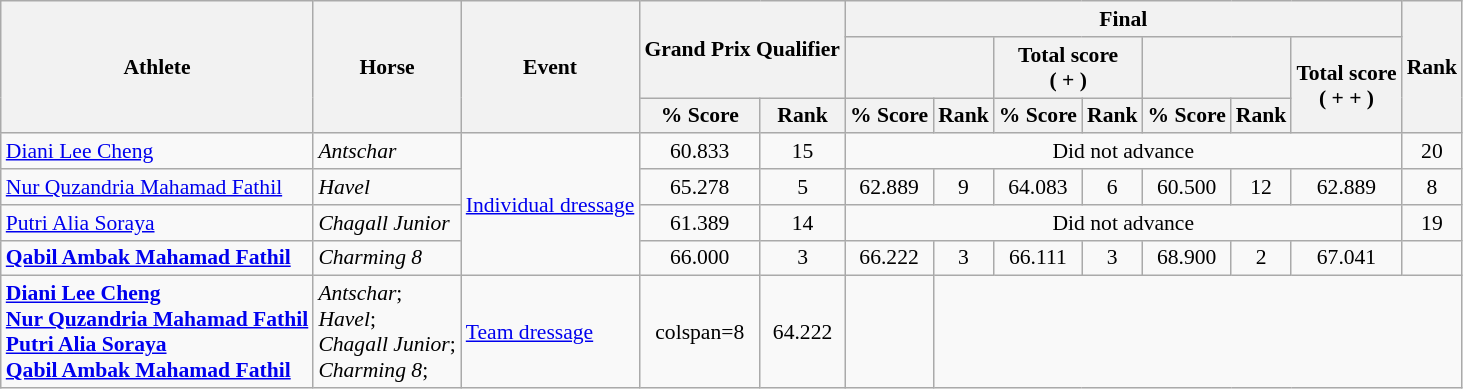<table class=wikitable style="text-align:center; font-size:90%;">
<tr>
<th rowspan=3>Athlete</th>
<th rowspan=3>Horse</th>
<th rowspan=3>Event</th>
<th rowspan=2 colspan=2>Grand Prix Qualifier</th>
<th colspan=7>Final</th>
<th rowspan=3>Rank</th>
</tr>
<tr>
<th colspan=2></th>
<th colspan=2>Total score<br>( + )</th>
<th colspan=2></th>
<th rowspan=2>Total score<br>( +  + )</th>
</tr>
<tr>
<th>% Score</th>
<th>Rank</th>
<th>% Score</th>
<th>Rank</th>
<th>% Score</th>
<th>Rank</th>
<th>% Score</th>
<th>Rank</th>
</tr>
<tr>
<td align=left><a href='#'>Diani Lee Cheng</a></td>
<td align=left><em>Antschar</em></td>
<td align=left rowspan=4><a href='#'>Individual dressage</a></td>
<td>60.833</td>
<td>15</td>
<td colspan=7>Did not advance</td>
<td>20</td>
</tr>
<tr>
<td align=left><a href='#'>Nur Quzandria Mahamad Fathil</a></td>
<td align=left><em>Havel</em></td>
<td>65.278</td>
<td>5 <strong></strong></td>
<td>62.889</td>
<td>9</td>
<td>64.083</td>
<td>6 <strong></strong></td>
<td>60.500</td>
<td>12</td>
<td>62.889</td>
<td>8</td>
</tr>
<tr>
<td align=left><a href='#'>Putri Alia Soraya</a></td>
<td align=left><em>Chagall Junior</em></td>
<td>61.389</td>
<td>14</td>
<td colspan=7>Did not advance</td>
<td>19</td>
</tr>
<tr>
<td align=left><strong><a href='#'>Qabil Ambak Mahamad Fathil</a></strong></td>
<td align=left><em>Charming 8</em></td>
<td>66.000</td>
<td>3 <strong></strong></td>
<td>66.222</td>
<td>3</td>
<td>66.111</td>
<td>3 <strong></strong></td>
<td>68.900</td>
<td>2</td>
<td>67.041</td>
<td></td>
</tr>
<tr>
<td align=left><strong><a href='#'>Diani Lee Cheng</a><br><a href='#'>Nur Quzandria Mahamad Fathil</a><br><a href='#'>Putri Alia Soraya</a><br><a href='#'>Qabil Ambak Mahamad Fathil</a></strong></td>
<td align=left><em>Antschar</em>;<br><em>Havel</em>;<br><em>Chagall Junior</em>;<br><em>Charming 8</em>;</td>
<td align=left><a href='#'>Team dressage</a></td>
<td>colspan=8 </td>
<td>64.222</td>
<td></td>
</tr>
</table>
